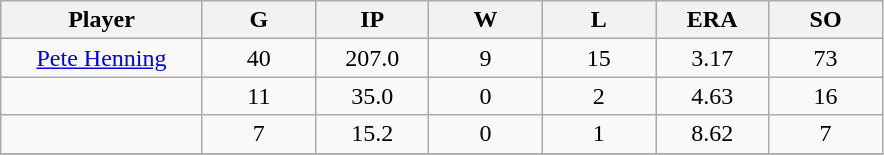<table class="wikitable sortable">
<tr>
<th bgcolor="#DDDDFF" width="16%">Player</th>
<th bgcolor="#DDDDFF" width="9%">G</th>
<th bgcolor="#DDDDFF" width="9%">IP</th>
<th bgcolor="#DDDDFF" width="9%">W</th>
<th bgcolor="#DDDDFF" width="9%">L</th>
<th bgcolor="#DDDDFF" width="9%">ERA</th>
<th bgcolor="#DDDDFF" width="9%">SO</th>
</tr>
<tr align="center">
<td><a href='#'>Pete Henning</a></td>
<td>40</td>
<td>207.0</td>
<td>9</td>
<td>15</td>
<td>3.17</td>
<td>73</td>
</tr>
<tr align="center">
<td></td>
<td>11</td>
<td>35.0</td>
<td>0</td>
<td>2</td>
<td>4.63</td>
<td>16</td>
</tr>
<tr align="center">
<td></td>
<td>7</td>
<td>15.2</td>
<td>0</td>
<td>1</td>
<td>8.62</td>
<td>7</td>
</tr>
<tr align="center">
</tr>
</table>
